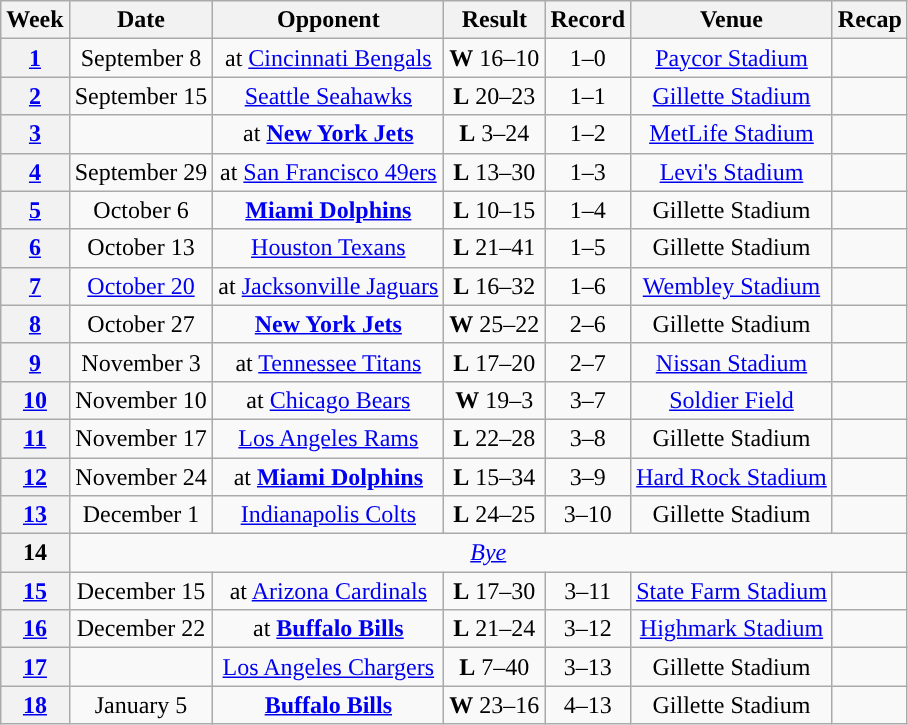<table class="wikitable" style="text-align:center">
<tr>
<th>Week</th>
<th>Date</th>
<th>Opponent</th>
<th>Result</th>
<th>Record</th>
<th>Venue</th>
<th>Recap</th>
</tr>
<tr>
<th><a href='#'>1</a></th>
<td>September 8</td>
<td>at <a href='#'>Cincinnati Bengals</a></td>
<td><strong>W</strong> 16–10</td>
<td>1–0</td>
<td><a href='#'>Paycor Stadium</a></td>
<td></td>
</tr>
<tr>
<th><a href='#'>2</a></th>
<td>September 15</td>
<td><a href='#'>Seattle Seahawks</a></td>
<td><strong>L</strong> 20–23 </td>
<td>1–1</td>
<td><a href='#'>Gillette Stadium</a></td>
<td></td>
</tr>
<tr>
<th><a href='#'>3</a></th>
<td></td>
<td>at <strong><a href='#'>New York Jets</a></strong></td>
<td><strong>L</strong> 3–24</td>
<td>1–2</td>
<td><a href='#'>MetLife Stadium</a></td>
<td></td>
</tr>
<tr>
<th><a href='#'>4</a></th>
<td>September 29</td>
<td>at <a href='#'>San Francisco 49ers</a></td>
<td><strong>L</strong> 13–30</td>
<td>1–3</td>
<td><a href='#'>Levi's Stadium</a></td>
<td></td>
</tr>
<tr>
<th><a href='#'>5</a></th>
<td>October 6</td>
<td><strong><a href='#'>Miami Dolphins</a></strong></td>
<td><strong>L</strong> 10–15</td>
<td>1–4</td>
<td>Gillette Stadium</td>
<td></td>
</tr>
<tr>
<th><a href='#'>6</a></th>
<td>October 13</td>
<td><a href='#'>Houston Texans</a></td>
<td><strong>L</strong> 21–41</td>
<td>1–5</td>
<td>Gillette Stadium</td>
<td></td>
</tr>
<tr>
<th><a href='#'>7</a></th>
<td><a href='#'>October 20</a></td>
<td>at <a href='#'>Jacksonville Jaguars</a></td>
<td><strong>L</strong> 16–32</td>
<td>1–6</td>
<td> <a href='#'>Wembley Stadium</a> </td>
<td></td>
</tr>
<tr>
<th><a href='#'>8</a></th>
<td>October 27</td>
<td><strong><a href='#'>New York Jets</a></strong></td>
<td><strong>W</strong> 25–22</td>
<td>2–6</td>
<td>Gillette Stadium</td>
<td></td>
</tr>
<tr>
<th><a href='#'>9</a></th>
<td>November 3</td>
<td>at <a href='#'>Tennessee Titans</a></td>
<td><strong>L</strong> 17–20 </td>
<td>2–7</td>
<td><a href='#'>Nissan Stadium</a></td>
<td></td>
</tr>
<tr>
<th><a href='#'>10</a></th>
<td>November 10</td>
<td>at <a href='#'>Chicago Bears</a></td>
<td><strong>W</strong> 19–3</td>
<td>3–7</td>
<td><a href='#'>Soldier Field</a></td>
<td></td>
</tr>
<tr>
<th><a href='#'>11</a></th>
<td>November 17</td>
<td><a href='#'>Los Angeles Rams</a></td>
<td><strong>L</strong> 22–28</td>
<td>3–8</td>
<td>Gillette Stadium</td>
<td></td>
</tr>
<tr>
<th><a href='#'>12</a></th>
<td>November 24</td>
<td>at <strong><a href='#'>Miami Dolphins</a></strong></td>
<td><strong>L</strong> 15–34</td>
<td>3–9</td>
<td><a href='#'>Hard Rock Stadium</a></td>
<td></td>
</tr>
<tr>
<th><a href='#'>13</a></th>
<td>December 1</td>
<td><a href='#'>Indianapolis Colts</a></td>
<td><strong>L</strong> 24–25</td>
<td>3–10</td>
<td>Gillette Stadium</td>
<td></td>
</tr>
<tr>
<th>14</th>
<td colspan=8><em><a href='#'>Bye</a></em></td>
</tr>
<tr>
<th><a href='#'>15</a></th>
<td>December 15</td>
<td>at <a href='#'>Arizona Cardinals</a></td>
<td><strong>L</strong> 17–30</td>
<td>3–11</td>
<td><a href='#'>State Farm Stadium</a></td>
<td></td>
</tr>
<tr>
<th><a href='#'>16</a></th>
<td>December 22</td>
<td>at <strong><a href='#'>Buffalo Bills</a></strong></td>
<td><strong>L</strong> 21–24</td>
<td>3–12</td>
<td><a href='#'>Highmark Stadium</a></td>
<td></td>
</tr>
<tr>
<th><a href='#'>17</a></th>
<td></td>
<td><a href='#'>Los Angeles Chargers</a></td>
<td><strong>L</strong> 7–40</td>
<td>3–13</td>
<td>Gillette Stadium</td>
<td></td>
</tr>
<tr>
<th><a href='#'>18</a></th>
<td>January 5</td>
<td><strong><a href='#'>Buffalo Bills</a></strong></td>
<td><strong>W</strong> 23–16</td>
<td>4–13</td>
<td>Gillette Stadium</td>
<td></td>
</tr>
</table>
